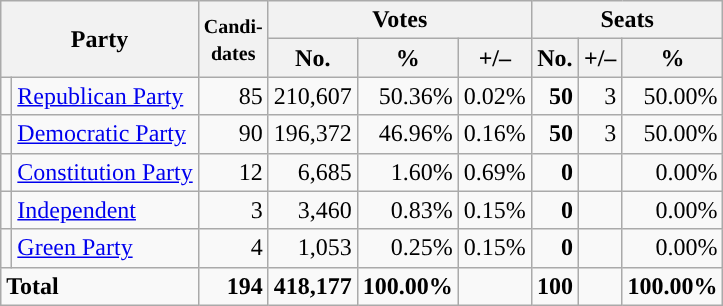<table class="wikitable" style="font-size:100%; text-align:right;">
<tr>
<th colspan=2 rowspan=2>Party</th>
<th rowspan=2><small>Candi-<br>dates</small></th>
<th colspan=3>Votes</th>
<th colspan=3>Seats</th>
</tr>
<tr>
<th>No.</th>
<th>%</th>
<th>+/–</th>
<th>No.</th>
<th>+/–</th>
<th>%</th>
</tr>
<tr>
<td style="background:"></td>
<td style="text-align:left"><a href='#'>Republican Party</a></td>
<td>85</td>
<td>210,607</td>
<td>50.36%</td>
<td>0.02%</td>
<td><strong>50</strong></td>
<td>3</td>
<td>50.00%</td>
</tr>
<tr>
<td style="background:"></td>
<td style="text-align:left"><a href='#'>Democratic Party</a></td>
<td>90</td>
<td>196,372</td>
<td>46.96%</td>
<td>0.16%</td>
<td><strong>50</strong></td>
<td>3</td>
<td>50.00%</td>
</tr>
<tr>
<td style="background:"></td>
<td style="text-align:left"><a href='#'>Constitution Party</a></td>
<td>12</td>
<td>6,685</td>
<td>1.60%</td>
<td>0.69%</td>
<td><strong>0</strong></td>
<td></td>
<td>0.00%</td>
</tr>
<tr>
<td style="background:"></td>
<td style="text-align:left"><a href='#'>Independent</a></td>
<td>3</td>
<td>3,460</td>
<td>0.83%</td>
<td>0.15%</td>
<td><strong>0</strong></td>
<td></td>
<td>0.00%</td>
</tr>
<tr>
<td style="background:"></td>
<td style="text-align:left"><a href='#'>Green Party</a></td>
<td>4</td>
<td>1,053</td>
<td>0.25%</td>
<td>0.15%</td>
<td><strong>0</strong></td>
<td></td>
<td>0.00%</td>
</tr>
<tr style="font-weight:bold">
<td colspan=2 style="text-align:left">Total</td>
<td>194</td>
<td>418,177</td>
<td>100.00%</td>
<td></td>
<td>100</td>
<td></td>
<td>100.00%</td>
</tr>
</table>
